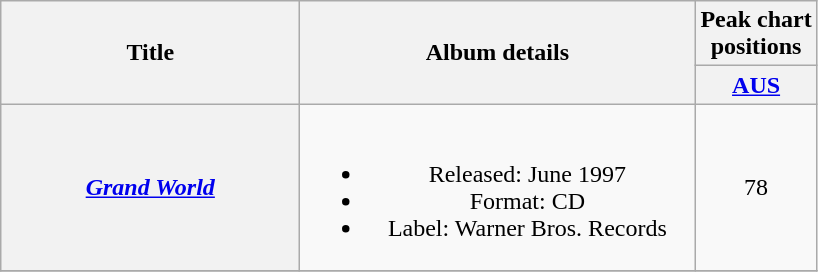<table class="wikitable plainrowheaders" style="text-align:center;" border="1">
<tr>
<th scope="col" rowspan="2" style="width:12em;">Title</th>
<th scope="col" rowspan="2" style="width:16em;">Album details</th>
<th scope="col" colspan="1">Peak chart<br>positions</th>
</tr>
<tr>
<th scope="col" style="text-align:center;"><a href='#'>AUS</a><br></th>
</tr>
<tr>
<th scope="row"><em><a href='#'>Grand World</a></em></th>
<td><br><ul><li>Released: June 1997</li><li>Format: CD</li><li>Label: Warner Bros. Records</li></ul></td>
<td align="center">78</td>
</tr>
<tr>
</tr>
</table>
